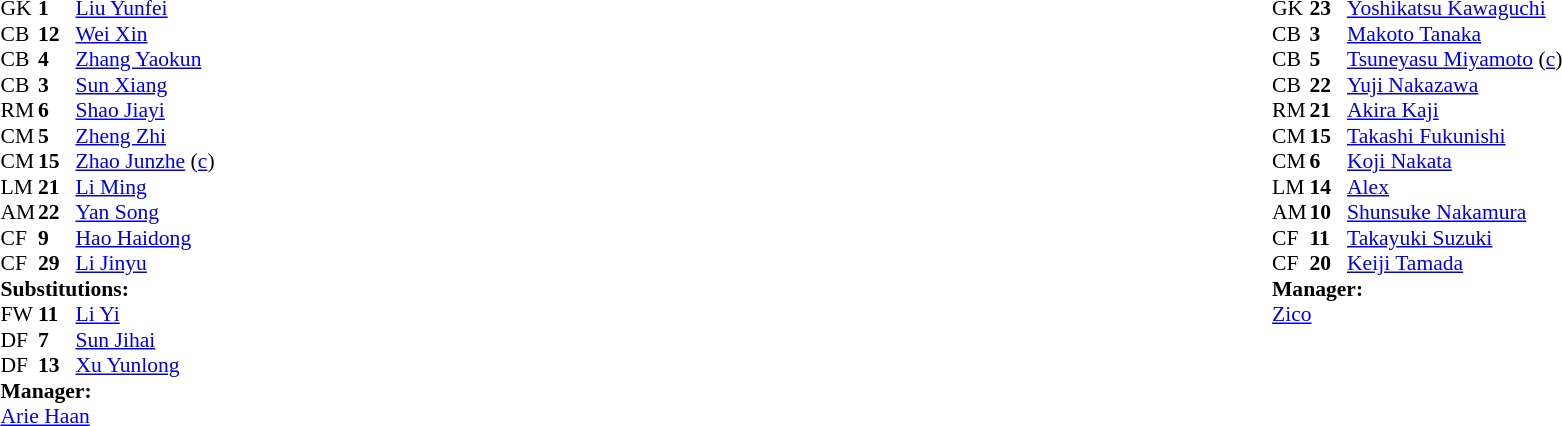<table width="100%">
<tr>
<td valign="top" width="50%"><br><table style="font-size: 90%" cellspacing="0" cellpadding="0">
<tr>
<th width="25"></th>
<th width="25"></th>
</tr>
<tr>
<td>GK</td>
<td><strong>1</strong></td>
<td><a href='#'>Liu Yunfei</a></td>
</tr>
<tr>
<td>CB</td>
<td><strong>12</strong></td>
<td><a href='#'>Wei Xin</a></td>
<td></td>
</tr>
<tr>
<td>CB</td>
<td><strong>4</strong></td>
<td><a href='#'>Zhang Yaokun</a></td>
</tr>
<tr>
<td>CB</td>
<td><strong>3</strong></td>
<td><a href='#'>Sun Xiang</a></td>
<td></td>
</tr>
<tr>
<td>RM</td>
<td><strong>6</strong></td>
<td><a href='#'>Shao Jiayi</a></td>
</tr>
<tr>
<td>CM</td>
<td><strong>5</strong></td>
<td><a href='#'>Zheng Zhi</a></td>
</tr>
<tr>
<td>CM</td>
<td><strong>15</strong></td>
<td><a href='#'>Zhao Junzhe</a> (<a href='#'>c</a>)</td>
</tr>
<tr>
<td>LM</td>
<td><strong>21</strong></td>
<td><a href='#'>Li Ming</a></td>
</tr>
<tr>
<td>AM</td>
<td><strong>22</strong></td>
<td><a href='#'>Yan Song</a></td>
<td></td>
<td></td>
</tr>
<tr>
<td>CF</td>
<td><strong>9</strong></td>
<td><a href='#'>Hao Haidong</a></td>
<td></td>
<td></td>
</tr>
<tr>
<td>CF</td>
<td><strong>29</strong></td>
<td><a href='#'>Li Jinyu</a></td>
<td></td>
<td></td>
</tr>
<tr>
<td colspan=3><strong>Substitutions:</strong></td>
</tr>
<tr>
<td>FW</td>
<td><strong>11</strong></td>
<td><a href='#'>Li Yi</a></td>
<td></td>
<td></td>
</tr>
<tr>
<td>DF</td>
<td><strong>7</strong></td>
<td><a href='#'>Sun Jihai</a></td>
<td></td>
<td></td>
</tr>
<tr>
<td>DF</td>
<td><strong>13</strong></td>
<td><a href='#'>Xu Yunlong</a></td>
<td></td>
<td></td>
</tr>
<tr>
<td colspan=3><strong>Manager:</strong></td>
</tr>
<tr>
<td colspan=3> <a href='#'>Arie Haan</a></td>
</tr>
</table>
</td>
<td valign="top" width="50%"><br><table style="font-size: 90%" cellspacing="0" cellpadding="0"  align="center">
<tr>
<th width=25></th>
<th width=25></th>
</tr>
<tr>
<td>GK</td>
<td><strong>23</strong></td>
<td><a href='#'>Yoshikatsu Kawaguchi</a></td>
</tr>
<tr>
<td>CB</td>
<td><strong>3</strong></td>
<td><a href='#'>Makoto Tanaka</a></td>
</tr>
<tr>
<td>CB</td>
<td><strong>5</strong></td>
<td><a href='#'>Tsuneyasu Miyamoto</a> (<a href='#'>c</a>)</td>
</tr>
<tr>
<td>CB</td>
<td><strong>22</strong></td>
<td><a href='#'>Yuji Nakazawa</a></td>
</tr>
<tr>
<td>RM</td>
<td><strong>21</strong></td>
<td><a href='#'>Akira Kaji</a></td>
</tr>
<tr>
<td>CM</td>
<td><strong>15</strong></td>
<td><a href='#'>Takashi Fukunishi</a></td>
</tr>
<tr>
<td>CM</td>
<td><strong>6</strong></td>
<td><a href='#'>Koji Nakata</a></td>
<td></td>
</tr>
<tr>
<td>LM</td>
<td><strong>14</strong></td>
<td><a href='#'>Alex</a></td>
</tr>
<tr>
<td>AM</td>
<td><strong>10</strong></td>
<td><a href='#'>Shunsuke Nakamura</a></td>
</tr>
<tr>
<td>CF</td>
<td><strong>11</strong></td>
<td><a href='#'>Takayuki Suzuki</a></td>
<td></td>
</tr>
<tr>
<td>CF</td>
<td><strong>20</strong></td>
<td><a href='#'>Keiji Tamada</a></td>
</tr>
<tr>
<td colspan=3><strong>Manager:</strong></td>
</tr>
<tr>
<td colspan=4> <a href='#'>Zico</a></td>
</tr>
</table>
</td>
</tr>
</table>
